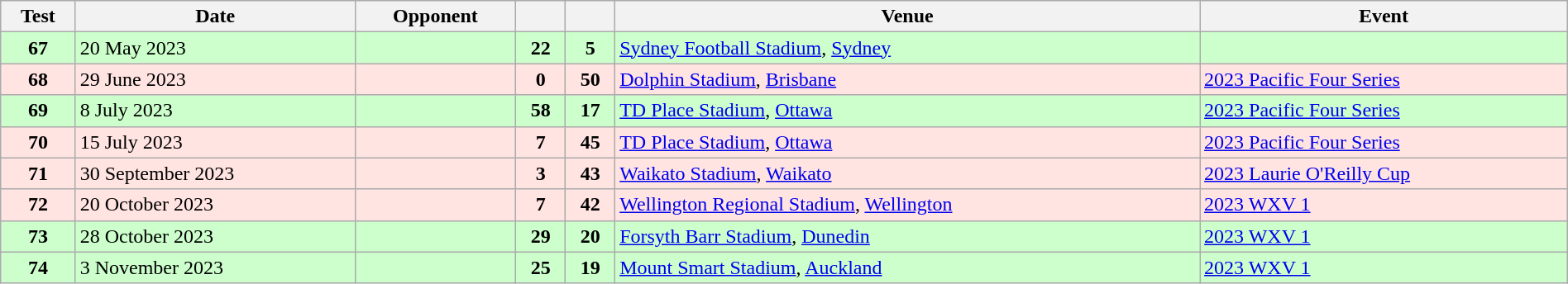<table class="wikitable sortable" style="width:100%">
<tr>
<th>Test</th>
<th>Date</th>
<th>Opponent</th>
<th></th>
<th></th>
<th>Venue</th>
<th>Event</th>
</tr>
<tr bgcolor="CCFFCC">
<td align="center"><strong>67</strong></td>
<td>20 May 2023</td>
<td></td>
<td align="center"><strong>22</strong></td>
<td align="center"><strong>5</strong></td>
<td><a href='#'>Sydney Football Stadium</a>, <a href='#'>Sydney</a></td>
<td></td>
</tr>
<tr bgcolor="FFE4E1">
<td align="center"><strong>68</strong></td>
<td>29 June 2023</td>
<td></td>
<td align="center"><strong>0</strong></td>
<td align="center"><strong>50</strong></td>
<td><a href='#'>Dolphin Stadium</a>, <a href='#'>Brisbane</a></td>
<td><a href='#'>2023 Pacific Four Series</a></td>
</tr>
<tr bgcolor="CCFFCC">
<td align="center"><strong>69</strong></td>
<td>8 July 2023</td>
<td></td>
<td align="center"><strong>58</strong></td>
<td align="center"><strong>17</strong></td>
<td><a href='#'>TD Place Stadium</a>, <a href='#'>Ottawa</a></td>
<td><a href='#'>2023 Pacific Four Series</a></td>
</tr>
<tr bgcolor="FFE4E1">
<td align="center"><strong>70</strong></td>
<td>15 July 2023</td>
<td></td>
<td align="center"><strong>7</strong></td>
<td align="center"><strong>45</strong></td>
<td><a href='#'>TD Place Stadium</a>, <a href='#'>Ottawa</a></td>
<td><a href='#'>2023 Pacific Four Series</a></td>
</tr>
<tr bgcolor="FFE4E1">
<td align="center"><strong>71</strong></td>
<td>30 September 2023</td>
<td></td>
<td align="center"><strong>3</strong></td>
<td align="center"><strong>43</strong></td>
<td><a href='#'>Waikato Stadium</a>, <a href='#'>Waikato</a></td>
<td><a href='#'>2023 Laurie O'Reilly Cup</a></td>
</tr>
<tr bgcolor="FFE4E1">
<td align="center"><strong>72</strong></td>
<td>20 October 2023</td>
<td></td>
<td align="center"><strong>7</strong></td>
<td align="center"><strong>42</strong></td>
<td><a href='#'>Wellington Regional Stadium</a>, <a href='#'>Wellington</a></td>
<td><a href='#'>2023 WXV 1</a></td>
</tr>
<tr bgcolor="CCFFCC">
<td align="center"><strong>73</strong></td>
<td>28 October 2023</td>
<td></td>
<td align="center"><strong>29</strong></td>
<td align="center"><strong>20</strong></td>
<td><a href='#'>Forsyth Barr Stadium</a>, <a href='#'>Dunedin</a></td>
<td><a href='#'>2023 WXV 1</a></td>
</tr>
<tr bgcolor="CCFFCC">
<td align="center"><strong>74</strong></td>
<td>3 November 2023</td>
<td></td>
<td align="center"><strong>25</strong></td>
<td align="center"><strong>19</strong></td>
<td><a href='#'>Mount Smart Stadium</a>, <a href='#'>Auckland</a></td>
<td><a href='#'>2023 WXV 1</a></td>
</tr>
</table>
